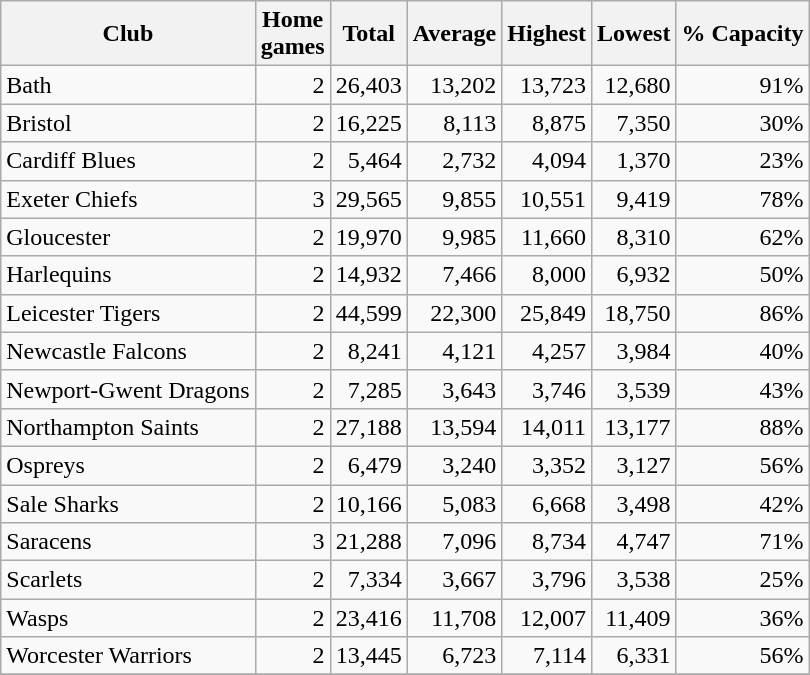<table class="wikitable sortable" style="text-align:right">
<tr>
<th>Club</th>
<th>Home<br>games</th>
<th>Total</th>
<th>Average</th>
<th>Highest</th>
<th>Lowest</th>
<th>% Capacity</th>
</tr>
<tr>
<td style="text-align:left"> Bath</td>
<td>2</td>
<td>26,403</td>
<td>13,202</td>
<td>13,723</td>
<td>12,680</td>
<td>91%</td>
</tr>
<tr>
<td style="text-align:left"> Bristol</td>
<td>2</td>
<td>16,225</td>
<td>8,113</td>
<td>8,875</td>
<td>7,350</td>
<td>30%</td>
</tr>
<tr>
<td style="text-align:left"> Cardiff Blues</td>
<td>2</td>
<td>5,464</td>
<td>2,732</td>
<td>4,094</td>
<td>1,370</td>
<td>23%</td>
</tr>
<tr>
<td style="text-align:left"> Exeter Chiefs</td>
<td>3</td>
<td>29,565</td>
<td>9,855</td>
<td>10,551</td>
<td>9,419</td>
<td>78%</td>
</tr>
<tr>
<td style="text-align:left"> Gloucester</td>
<td>2</td>
<td>19,970</td>
<td>9,985</td>
<td>11,660</td>
<td>8,310</td>
<td>62%</td>
</tr>
<tr>
<td style="text-align:left"> Harlequins</td>
<td>2</td>
<td>14,932</td>
<td>7,466</td>
<td>8,000</td>
<td>6,932</td>
<td>50%</td>
</tr>
<tr>
<td style="text-align:left"> Leicester Tigers</td>
<td>2</td>
<td>44,599</td>
<td>22,300</td>
<td>25,849</td>
<td>18,750</td>
<td>86%</td>
</tr>
<tr>
<td style="text-align:left"> Newcastle Falcons</td>
<td>2</td>
<td>8,241</td>
<td>4,121</td>
<td>4,257</td>
<td>3,984</td>
<td>40%</td>
</tr>
<tr>
<td style="text-align:left"> Newport-Gwent Dragons</td>
<td>2</td>
<td>7,285</td>
<td>3,643</td>
<td>3,746</td>
<td>3,539</td>
<td>43%</td>
</tr>
<tr>
<td style="text-align:left"> Northampton Saints</td>
<td>2</td>
<td>27,188</td>
<td>13,594</td>
<td>14,011</td>
<td>13,177</td>
<td>88%</td>
</tr>
<tr>
<td style="text-align:left"> Ospreys</td>
<td>2</td>
<td>6,479</td>
<td>3,240</td>
<td>3,352</td>
<td>3,127</td>
<td>56%</td>
</tr>
<tr>
<td style="text-align:left"> Sale Sharks</td>
<td>2</td>
<td>10,166</td>
<td>5,083</td>
<td>6,668</td>
<td>3,498</td>
<td>42%</td>
</tr>
<tr>
<td style="text-align:left"> Saracens</td>
<td>3</td>
<td>21,288</td>
<td>7,096</td>
<td>8,734</td>
<td>4,747</td>
<td>71%</td>
</tr>
<tr>
<td style="text-align:left"> Scarlets</td>
<td>2</td>
<td>7,334</td>
<td>3,667</td>
<td>3,796</td>
<td>3,538</td>
<td>25%</td>
</tr>
<tr>
<td style="text-align:left"> Wasps</td>
<td>2</td>
<td>23,416</td>
<td>11,708</td>
<td>12,007</td>
<td>11,409</td>
<td>36%</td>
</tr>
<tr>
<td style="text-align:left"> Worcester Warriors</td>
<td>2</td>
<td>13,445</td>
<td>6,723</td>
<td>7,114</td>
<td>6,331</td>
<td>56%</td>
</tr>
<tr>
</tr>
</table>
